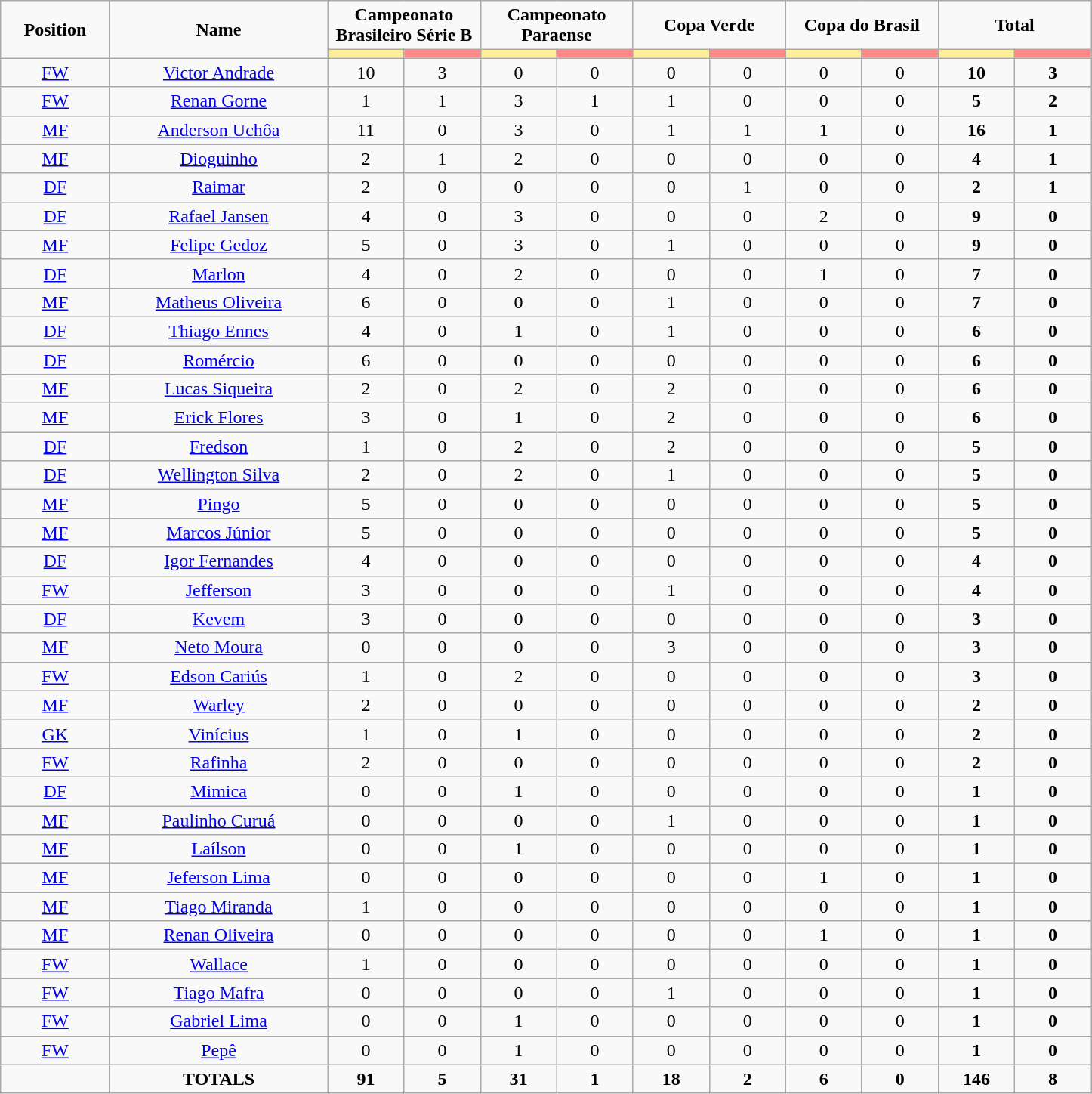<table class="wikitable" style="text-align:center;">
<tr style="text-align:center;">
<td rowspan="2"  style="width:10%; "><strong>Position</strong></td>
<td rowspan="2"  style="width:20%; "><strong>Name</strong></td>
<td colspan="2"><strong>Campeonato Brasileiro Série B</strong></td>
<td colspan="2"><strong>Campeonato Paraense</strong></td>
<td colspan="2"><strong>Copa Verde</strong></td>
<td colspan="2"><strong>Copa do Brasil</strong></td>
<td colspan="2"><strong>Total</strong></td>
</tr>
<tr>
<th style="width:60px; background:#fe9;"></th>
<th style="width:60px; background:#ff8888;"></th>
<th style="width:60px; background:#fe9;"></th>
<th style="width:60px; background:#ff8888;"></th>
<th style="width:60px; background:#fe9;"></th>
<th style="width:60px; background:#ff8888;"></th>
<th style="width:60px; background:#fe9;"></th>
<th style="width:60px; background:#ff8888;"></th>
<th style="width:60px; background:#fe9;"></th>
<th style="width:60px; background:#ff8888;"></th>
</tr>
<tr>
<td><a href='#'>FW</a></td>
<td><a href='#'>Victor Andrade</a></td>
<td>10</td>
<td>3</td>
<td>0</td>
<td>0</td>
<td>0</td>
<td>0</td>
<td>0</td>
<td>0</td>
<td><strong>10</strong></td>
<td><strong>3</strong></td>
</tr>
<tr>
<td><a href='#'>FW</a></td>
<td><a href='#'>Renan Gorne</a></td>
<td>1</td>
<td>1</td>
<td>3</td>
<td>1</td>
<td>1</td>
<td>0</td>
<td>0</td>
<td>0</td>
<td><strong>5</strong></td>
<td><strong>2</strong></td>
</tr>
<tr>
<td><a href='#'>MF</a></td>
<td><a href='#'>Anderson Uchôa</a></td>
<td>11</td>
<td>0</td>
<td>3</td>
<td>0</td>
<td>1</td>
<td>1</td>
<td>1</td>
<td>0</td>
<td><strong>16</strong></td>
<td><strong>1</strong></td>
</tr>
<tr>
<td><a href='#'>MF</a></td>
<td><a href='#'>Dioguinho</a></td>
<td>2</td>
<td>1</td>
<td>2</td>
<td>0</td>
<td>0</td>
<td>0</td>
<td>0</td>
<td>0</td>
<td><strong>4</strong></td>
<td><strong>1</strong></td>
</tr>
<tr>
<td><a href='#'>DF</a></td>
<td><a href='#'>Raimar</a></td>
<td>2</td>
<td>0</td>
<td>0</td>
<td>0</td>
<td>0</td>
<td>1</td>
<td>0</td>
<td>0</td>
<td><strong>2</strong></td>
<td><strong>1</strong></td>
</tr>
<tr>
<td><a href='#'>DF</a></td>
<td><a href='#'>Rafael Jansen</a></td>
<td>4</td>
<td>0</td>
<td>3</td>
<td>0</td>
<td>0</td>
<td>0</td>
<td>2</td>
<td>0</td>
<td><strong>9</strong></td>
<td><strong>0</strong></td>
</tr>
<tr>
<td><a href='#'>MF</a></td>
<td><a href='#'>Felipe Gedoz</a></td>
<td>5</td>
<td>0</td>
<td>3</td>
<td>0</td>
<td>1</td>
<td>0</td>
<td>0</td>
<td>0</td>
<td><strong>9</strong></td>
<td><strong>0</strong></td>
</tr>
<tr>
<td><a href='#'>DF</a></td>
<td><a href='#'>Marlon</a></td>
<td>4</td>
<td>0</td>
<td>2</td>
<td>0</td>
<td>0</td>
<td>0</td>
<td>1</td>
<td>0</td>
<td><strong>7</strong></td>
<td><strong>0</strong></td>
</tr>
<tr>
<td><a href='#'>MF</a></td>
<td><a href='#'>Matheus Oliveira</a></td>
<td>6</td>
<td>0</td>
<td>0</td>
<td>0</td>
<td>1</td>
<td>0</td>
<td>0</td>
<td>0</td>
<td><strong>7</strong></td>
<td><strong>0</strong></td>
</tr>
<tr>
<td><a href='#'>DF</a></td>
<td><a href='#'>Thiago Ennes</a></td>
<td>4</td>
<td>0</td>
<td>1</td>
<td>0</td>
<td>1</td>
<td>0</td>
<td>0</td>
<td>0</td>
<td><strong>6</strong></td>
<td><strong>0</strong></td>
</tr>
<tr>
<td><a href='#'>DF</a></td>
<td><a href='#'>Romércio</a></td>
<td>6</td>
<td>0</td>
<td>0</td>
<td>0</td>
<td>0</td>
<td>0</td>
<td>0</td>
<td>0</td>
<td><strong>6</strong></td>
<td><strong>0</strong></td>
</tr>
<tr>
<td><a href='#'>MF</a></td>
<td><a href='#'>Lucas Siqueira</a></td>
<td>2</td>
<td>0</td>
<td>2</td>
<td>0</td>
<td>2</td>
<td>0</td>
<td>0</td>
<td>0</td>
<td><strong>6</strong></td>
<td><strong>0</strong></td>
</tr>
<tr>
<td><a href='#'>MF</a></td>
<td><a href='#'>Erick Flores</a></td>
<td>3</td>
<td>0</td>
<td>1</td>
<td>0</td>
<td>2</td>
<td>0</td>
<td>0</td>
<td>0</td>
<td><strong>6</strong></td>
<td><strong>0</strong></td>
</tr>
<tr>
<td><a href='#'>DF</a></td>
<td><a href='#'>Fredson</a></td>
<td>1</td>
<td>0</td>
<td>2</td>
<td>0</td>
<td>2</td>
<td>0</td>
<td>0</td>
<td>0</td>
<td><strong>5</strong></td>
<td><strong>0</strong></td>
</tr>
<tr>
<td><a href='#'>DF</a></td>
<td><a href='#'>Wellington Silva</a></td>
<td>2</td>
<td>0</td>
<td>2</td>
<td>0</td>
<td>1</td>
<td>0</td>
<td>0</td>
<td>0</td>
<td><strong>5</strong></td>
<td><strong>0</strong></td>
</tr>
<tr>
<td><a href='#'>MF</a></td>
<td><a href='#'>Pingo</a></td>
<td>5</td>
<td>0</td>
<td>0</td>
<td>0</td>
<td>0</td>
<td>0</td>
<td>0</td>
<td>0</td>
<td><strong>5</strong></td>
<td><strong>0</strong></td>
</tr>
<tr>
<td><a href='#'>MF</a></td>
<td><a href='#'>Marcos Júnior</a></td>
<td>5</td>
<td>0</td>
<td>0</td>
<td>0</td>
<td>0</td>
<td>0</td>
<td>0</td>
<td>0</td>
<td><strong>5</strong></td>
<td><strong>0</strong></td>
</tr>
<tr>
<td><a href='#'>DF</a></td>
<td><a href='#'>Igor Fernandes</a></td>
<td>4</td>
<td>0</td>
<td>0</td>
<td>0</td>
<td>0</td>
<td>0</td>
<td>0</td>
<td>0</td>
<td><strong>4</strong></td>
<td><strong>0</strong></td>
</tr>
<tr>
<td><a href='#'>FW</a></td>
<td><a href='#'>Jefferson</a></td>
<td>3</td>
<td>0</td>
<td>0</td>
<td>0</td>
<td>1</td>
<td>0</td>
<td>0</td>
<td>0</td>
<td><strong>4</strong></td>
<td><strong>0</strong></td>
</tr>
<tr>
<td><a href='#'>DF</a></td>
<td><a href='#'>Kevem</a></td>
<td>3</td>
<td>0</td>
<td>0</td>
<td>0</td>
<td>0</td>
<td>0</td>
<td>0</td>
<td>0</td>
<td><strong>3</strong></td>
<td><strong>0</strong></td>
</tr>
<tr>
<td><a href='#'>MF</a></td>
<td><a href='#'>Neto Moura</a></td>
<td>0</td>
<td>0</td>
<td>0</td>
<td>0</td>
<td>3</td>
<td>0</td>
<td>0</td>
<td>0</td>
<td><strong>3</strong></td>
<td><strong>0</strong></td>
</tr>
<tr>
<td><a href='#'>FW</a></td>
<td><a href='#'>Edson Cariús</a></td>
<td>1</td>
<td>0</td>
<td>2</td>
<td>0</td>
<td>0</td>
<td>0</td>
<td>0</td>
<td>0</td>
<td><strong>3</strong></td>
<td><strong>0</strong></td>
</tr>
<tr>
<td><a href='#'>MF</a></td>
<td><a href='#'>Warley</a></td>
<td>2</td>
<td>0</td>
<td>0</td>
<td>0</td>
<td>0</td>
<td>0</td>
<td>0</td>
<td>0</td>
<td><strong>2</strong></td>
<td><strong>0</strong></td>
</tr>
<tr>
<td><a href='#'>GK</a></td>
<td><a href='#'>Vinícius</a></td>
<td>1</td>
<td>0</td>
<td>1</td>
<td>0</td>
<td>0</td>
<td>0</td>
<td>0</td>
<td>0</td>
<td><strong>2</strong></td>
<td><strong>0</strong></td>
</tr>
<tr>
<td><a href='#'>FW</a></td>
<td><a href='#'>Rafinha</a></td>
<td>2</td>
<td>0</td>
<td>0</td>
<td>0</td>
<td>0</td>
<td>0</td>
<td>0</td>
<td>0</td>
<td><strong>2</strong></td>
<td><strong>0</strong></td>
</tr>
<tr>
<td><a href='#'>DF</a></td>
<td><a href='#'>Mimica</a></td>
<td>0</td>
<td>0</td>
<td>1</td>
<td>0</td>
<td>0</td>
<td>0</td>
<td>0</td>
<td>0</td>
<td><strong>1</strong></td>
<td><strong>0</strong></td>
</tr>
<tr>
<td><a href='#'>MF</a></td>
<td><a href='#'>Paulinho Curuá</a></td>
<td>0</td>
<td>0</td>
<td>0</td>
<td>0</td>
<td>1</td>
<td>0</td>
<td>0</td>
<td>0</td>
<td><strong>1</strong></td>
<td><strong>0</strong></td>
</tr>
<tr>
<td><a href='#'>MF</a></td>
<td><a href='#'>Laílson</a></td>
<td>0</td>
<td>0</td>
<td>1</td>
<td>0</td>
<td>0</td>
<td>0</td>
<td>0</td>
<td>0</td>
<td><strong>1</strong></td>
<td><strong>0</strong></td>
</tr>
<tr>
<td><a href='#'>MF</a></td>
<td><a href='#'>Jeferson Lima</a></td>
<td>0</td>
<td>0</td>
<td>0</td>
<td>0</td>
<td>0</td>
<td>0</td>
<td>1</td>
<td>0</td>
<td><strong>1</strong></td>
<td><strong>0</strong></td>
</tr>
<tr>
<td><a href='#'>MF</a></td>
<td><a href='#'>Tiago Miranda</a></td>
<td>1</td>
<td>0</td>
<td>0</td>
<td>0</td>
<td>0</td>
<td>0</td>
<td>0</td>
<td>0</td>
<td><strong>1</strong></td>
<td><strong>0</strong></td>
</tr>
<tr>
<td><a href='#'>MF</a></td>
<td><a href='#'>Renan Oliveira</a></td>
<td>0</td>
<td>0</td>
<td>0</td>
<td>0</td>
<td>0</td>
<td>0</td>
<td>1</td>
<td>0</td>
<td><strong>1</strong></td>
<td><strong>0</strong></td>
</tr>
<tr>
<td><a href='#'>FW</a></td>
<td><a href='#'>Wallace</a></td>
<td>1</td>
<td>0</td>
<td>0</td>
<td>0</td>
<td>0</td>
<td>0</td>
<td>0</td>
<td>0</td>
<td><strong>1</strong></td>
<td><strong>0</strong></td>
</tr>
<tr>
<td><a href='#'>FW</a></td>
<td><a href='#'>Tiago Mafra</a></td>
<td>0</td>
<td>0</td>
<td>0</td>
<td>0</td>
<td>1</td>
<td>0</td>
<td>0</td>
<td>0</td>
<td><strong>1</strong></td>
<td><strong>0</strong></td>
</tr>
<tr>
<td><a href='#'>FW</a></td>
<td><a href='#'>Gabriel Lima</a></td>
<td>0</td>
<td>0</td>
<td>1</td>
<td>0</td>
<td>0</td>
<td>0</td>
<td>0</td>
<td>0</td>
<td><strong>1</strong></td>
<td><strong>0</strong></td>
</tr>
<tr>
<td><a href='#'>FW</a></td>
<td><a href='#'>Pepê</a></td>
<td>0</td>
<td>0</td>
<td>1</td>
<td>0</td>
<td>0</td>
<td>0</td>
<td>0</td>
<td>0</td>
<td><strong>1</strong></td>
<td><strong>0</strong></td>
</tr>
<tr>
<td colspan="1"></td>
<td><strong>TOTALS</strong></td>
<td><strong>91</strong></td>
<td><strong>5</strong></td>
<td><strong>31</strong></td>
<td><strong>1</strong></td>
<td><strong>18</strong></td>
<td><strong>2</strong></td>
<td><strong>6</strong></td>
<td><strong>0</strong></td>
<td><strong>146</strong></td>
<td><strong>8</strong></td>
</tr>
</table>
